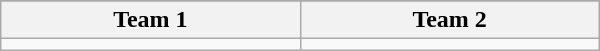<table class="wikitable" width=400px>
<tr>
</tr>
<tr>
<th width=200px>Team 1</th>
<th width=200px>Team 2</th>
</tr>
<tr>
<td valign=top></td>
<td valign=top></td>
</tr>
</table>
